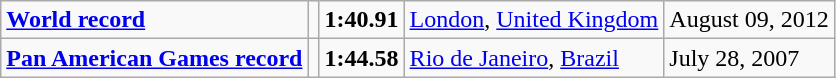<table class="wikitable">
<tr>
<td><strong><a href='#'>World record</a></strong></td>
<td></td>
<td><strong>1:40.91</strong></td>
<td><a href='#'>London</a>, <a href='#'>United Kingdom</a></td>
<td>August 09, 2012</td>
</tr>
<tr>
<td><strong><a href='#'>Pan American Games record</a></strong></td>
<td></td>
<td><strong>1:44.58</strong></td>
<td><a href='#'>Rio de Janeiro</a>, <a href='#'>Brazil</a></td>
<td>July 28, 2007</td>
</tr>
</table>
